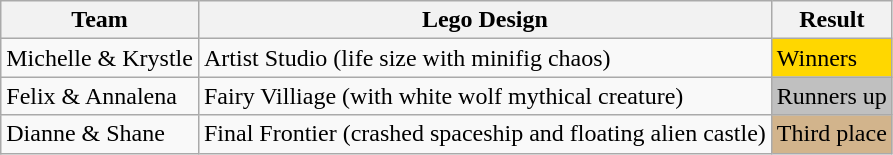<table class="wikitable">
<tr>
<th>Team</th>
<th>Lego Design</th>
<th>Result</th>
</tr>
<tr>
<td>Michelle & Krystle</td>
<td>Artist Studio (life size with minifig chaos)</td>
<td style="background:gold">Winners</td>
</tr>
<tr>
<td>Felix & Annalena</td>
<td>Fairy Villiage (with white wolf mythical creature)</td>
<td style="background:silver">Runners up</td>
</tr>
<tr>
<td>Dianne & Shane</td>
<td>Final Frontier (crashed spaceship and floating alien castle)</td>
<td style="background:tan">Third place</td>
</tr>
</table>
